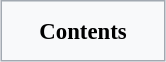<table id="toc"  style="margin: 0 auto; text-align:center; background:#F8F9FA; border: solid 1px #A2A9B1; font-size:95%; padding:0.5em">
<tr>
<td style="padding-left: 1em; padding-right: 1em;"><strong>Contents</strong><br>
</td>
</tr>
</table>
